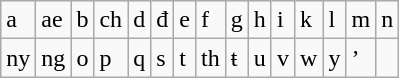<table class="wikitable">
<tr>
<td>a</td>
<td>ae</td>
<td>b</td>
<td>ch</td>
<td>d</td>
<td>đ</td>
<td>e</td>
<td>f</td>
<td>g</td>
<td>h</td>
<td>i</td>
<td>k</td>
<td>l</td>
<td>m</td>
<td>n</td>
</tr>
<tr>
<td>ny</td>
<td>ng</td>
<td>o</td>
<td>p</td>
<td>q</td>
<td>s</td>
<td>t</td>
<td>th</td>
<td>ŧ</td>
<td>u</td>
<td>v</td>
<td>w</td>
<td>y</td>
<td>’</td>
</tr>
</table>
